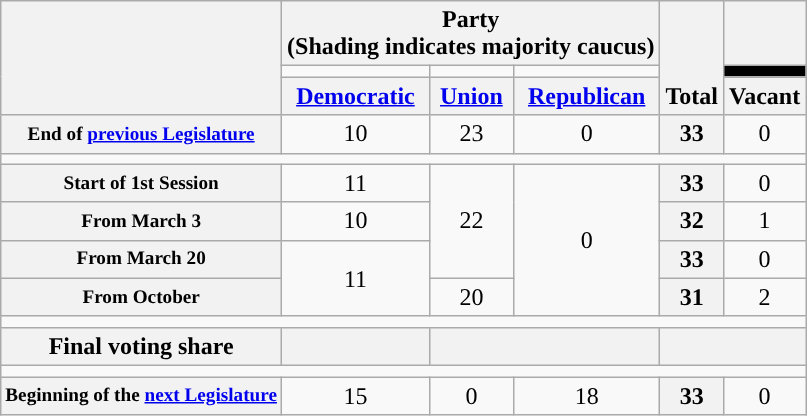<table class=wikitable style="text-align:center">
<tr style="vertical-align:bottom;">
<th rowspan=3></th>
<th colspan=3>Party <div>(Shading indicates majority caucus)</div></th>
<th rowspan=3>Total</th>
<th></th>
</tr>
<tr style="height:5px">
<td style="background-color:"></td>
<td style="background-color:"></td>
<td style="background-color:"></td>
<td style="background:black;"></td>
</tr>
<tr>
<th><a href='#'>Democratic</a></th>
<th><a href='#'>Union</a></th>
<th><a href='#'>Republican</a></th>
<th>Vacant</th>
</tr>
<tr>
<th style="font-size:80%;">End of <a href='#'>previous Legislature</a></th>
<td>10</td>
<td>23</td>
<td>0</td>
<th>33</th>
<td>0</td>
</tr>
<tr>
<td colspan=6></td>
</tr>
<tr>
<th style="font-size:80%;">Start of 1st Session</th>
<td>11</td>
<td rowspan="3" >22</td>
<td rowspan="4" >0</td>
<th>33</th>
<td>0</td>
</tr>
<tr>
<th style="font-size:80%;">From March 3</th>
<td>10</td>
<th>32</th>
<td>1</td>
</tr>
<tr>
<th style="font-size:80%;">From March 20</th>
<td rowspan="2">11</td>
<th>33</th>
<td>0</td>
</tr>
<tr>
<th style="font-size:80%;">From October</th>
<td>20</td>
<th>31</th>
<td>2</td>
</tr>
<tr>
<td colspan=6></td>
</tr>
<tr>
<th>Final voting share</th>
<th></th>
<th colspan=2" ></th>
<th colspan=2></th>
</tr>
<tr>
<td colspan=6></td>
</tr>
<tr>
<th style="font-size:80%;">Beginning of the <a href='#'>next Legislature</a></th>
<td>15</td>
<td>0</td>
<td>18</td>
<th>33</th>
<td>0</td>
</tr>
</table>
